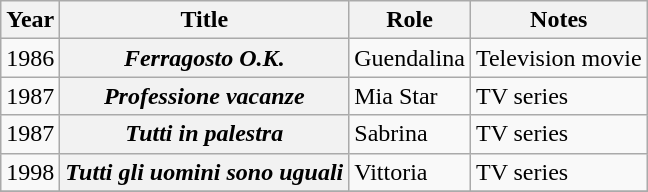<table class="wikitable sortable plainrowheaders">
<tr>
<th scope="col">Year</th>
<th scope="col">Title</th>
<th scope="col">Role</th>
<th scope="col" class="unsortable">Notes</th>
</tr>
<tr>
<td style="text-align:center;">1986</td>
<th scope="row"><em>Ferragosto O.K.</em></th>
<td>Guendalina</td>
<td>Television movie</td>
</tr>
<tr>
<td style="text-align:center;">1987</td>
<th scope="row"><em>Professione vacanze</em></th>
<td>Mia Star</td>
<td>TV series</td>
</tr>
<tr>
<td style="text-align:center;">1987</td>
<th scope="row"><em>Tutti in palestra</em></th>
<td>Sabrina</td>
<td>TV series</td>
</tr>
<tr>
<td style="text-align:center;">1998</td>
<th scope="row"><em>Tutti gli uomini sono uguali</em></th>
<td>Vittoria</td>
<td>TV series</td>
</tr>
<tr>
</tr>
</table>
